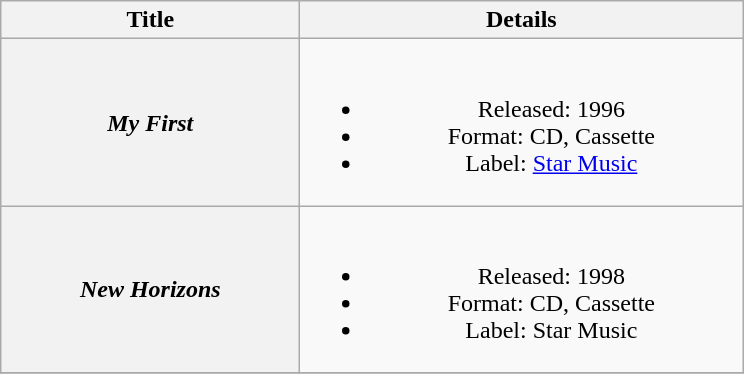<table class="wikitable plainrowheaders" style="text-align:center;">
<tr>
<th scope="col" style="width:12em;">Title</th>
<th scope="col" style="width:18em;">Details</th>
</tr>
<tr>
<th scope="row"><em>My First</em></th>
<td><br><ul><li>Released: 1996</li><li>Format: CD, Cassette</li><li>Label: <a href='#'>Star Music</a></li></ul></td>
</tr>
<tr>
<th scope="row"><em>New Horizons</em></th>
<td><br><ul><li>Released: 1998</li><li>Format: CD, Cassette</li><li>Label: Star Music</li></ul></td>
</tr>
<tr>
</tr>
</table>
